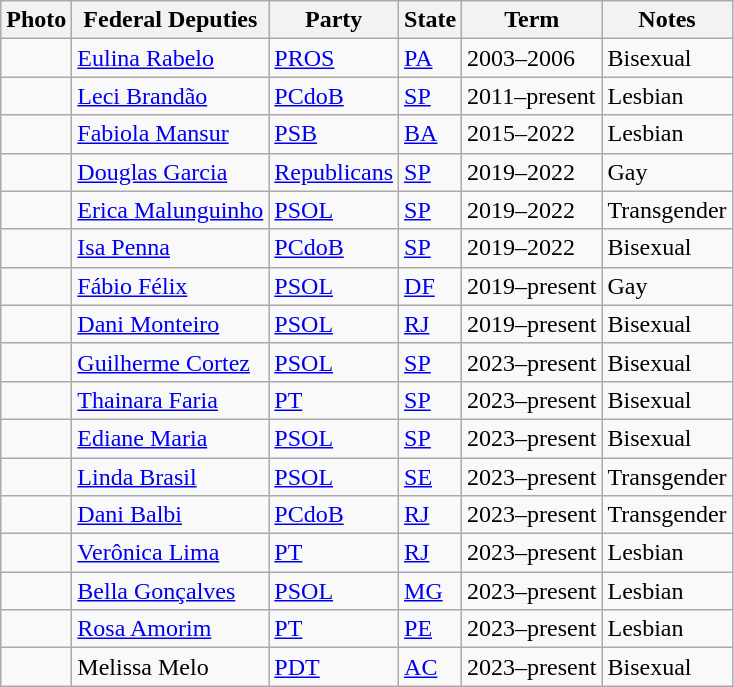<table class="wikitable">
<tr>
<th>Photo</th>
<th>Federal Deputies</th>
<th>Party</th>
<th>State</th>
<th>Term</th>
<th>Notes</th>
</tr>
<tr>
<td></td>
<td><a href='#'>Eulina Rabelo</a></td>
<td><a href='#'>PROS</a></td>
<td><a href='#'>PA</a></td>
<td>2003–2006</td>
<td>Bisexual</td>
</tr>
<tr>
<td></td>
<td><a href='#'>Leci Brandão</a></td>
<td><a href='#'>PCdoB</a></td>
<td><a href='#'>SP</a></td>
<td>2011–present</td>
<td>Lesbian</td>
</tr>
<tr>
<td></td>
<td><a href='#'>Fabiola Mansur</a></td>
<td><a href='#'>PSB</a></td>
<td><a href='#'>BA</a></td>
<td>2015–2022</td>
<td>Lesbian</td>
</tr>
<tr>
<td></td>
<td><a href='#'>Douglas Garcia</a></td>
<td><a href='#'>Republicans</a></td>
<td><a href='#'>SP</a></td>
<td>2019–2022</td>
<td>Gay</td>
</tr>
<tr>
<td></td>
<td><a href='#'>Erica Malunguinho</a></td>
<td><a href='#'>PSOL</a></td>
<td><a href='#'>SP</a></td>
<td>2019–2022</td>
<td>Transgender</td>
</tr>
<tr>
<td></td>
<td><a href='#'>Isa Penna</a></td>
<td><a href='#'>PCdoB</a></td>
<td><a href='#'>SP</a></td>
<td>2019–2022</td>
<td>Bisexual</td>
</tr>
<tr>
<td></td>
<td><a href='#'>Fábio Félix</a></td>
<td><a href='#'>PSOL</a></td>
<td><a href='#'>DF</a></td>
<td>2019–present</td>
<td>Gay</td>
</tr>
<tr>
<td></td>
<td><a href='#'>Dani Monteiro</a></td>
<td><a href='#'>PSOL</a></td>
<td><a href='#'>RJ</a></td>
<td>2019–present</td>
<td>Bisexual</td>
</tr>
<tr>
<td></td>
<td><a href='#'>Guilherme Cortez</a></td>
<td><a href='#'>PSOL</a></td>
<td><a href='#'>SP</a></td>
<td>2023–present</td>
<td>Bisexual</td>
</tr>
<tr>
<td></td>
<td><a href='#'>Thainara Faria</a></td>
<td><a href='#'>PT</a></td>
<td><a href='#'>SP</a></td>
<td>2023–present</td>
<td>Bisexual</td>
</tr>
<tr>
<td></td>
<td><a href='#'>Ediane Maria</a></td>
<td><a href='#'>PSOL</a></td>
<td><a href='#'>SP</a></td>
<td>2023–present</td>
<td>Bisexual</td>
</tr>
<tr>
<td></td>
<td><a href='#'>Linda Brasil</a></td>
<td><a href='#'>PSOL</a></td>
<td><a href='#'>SE</a></td>
<td>2023–present</td>
<td>Transgender</td>
</tr>
<tr>
<td></td>
<td><a href='#'>Dani Balbi</a></td>
<td><a href='#'>PCdoB</a></td>
<td><a href='#'>RJ</a></td>
<td>2023–present</td>
<td>Transgender</td>
</tr>
<tr>
<td></td>
<td><a href='#'>Verônica Lima</a></td>
<td><a href='#'>PT</a></td>
<td><a href='#'>RJ</a></td>
<td>2023–present</td>
<td>Lesbian</td>
</tr>
<tr>
<td></td>
<td><a href='#'>Bella Gonçalves</a></td>
<td><a href='#'>PSOL</a></td>
<td><a href='#'>MG</a></td>
<td>2023–present</td>
<td>Lesbian</td>
</tr>
<tr>
<td></td>
<td><a href='#'>Rosa Amorim</a></td>
<td><a href='#'>PT</a></td>
<td><a href='#'>PE</a></td>
<td>2023–present</td>
<td>Lesbian</td>
</tr>
<tr>
<td></td>
<td>Melissa Melo</td>
<td><a href='#'>PDT</a></td>
<td><a href='#'>AC</a></td>
<td>2023–present</td>
<td>Bisexual</td>
</tr>
</table>
